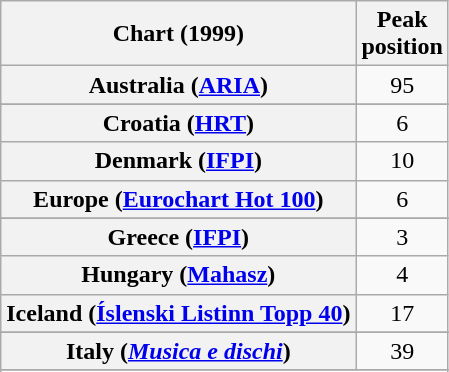<table class="wikitable sortable plainrowheaders" style="text-align:center">
<tr>
<th>Chart (1999)</th>
<th>Peak<br>position</th>
</tr>
<tr>
<th scope="row">Australia (<a href='#'>ARIA</a>)</th>
<td>95</td>
</tr>
<tr>
</tr>
<tr>
</tr>
<tr>
</tr>
<tr>
<th scope="row">Croatia (<a href='#'>HRT</a>)</th>
<td>6</td>
</tr>
<tr>
<th scope="row">Denmark (<a href='#'>IFPI</a>)</th>
<td>10</td>
</tr>
<tr>
<th scope="row">Europe (<a href='#'>Eurochart Hot 100</a>)</th>
<td>6</td>
</tr>
<tr>
</tr>
<tr>
</tr>
<tr>
</tr>
<tr>
<th scope="row">Greece (<a href='#'>IFPI</a>)</th>
<td>3</td>
</tr>
<tr>
<th scope="row">Hungary (<a href='#'>Mahasz</a>)</th>
<td>4</td>
</tr>
<tr>
<th scope="row">Iceland (<a href='#'>Íslenski Listinn Topp 40</a>)</th>
<td>17</td>
</tr>
<tr>
</tr>
<tr>
<th scope="row">Italy (<em><a href='#'>Musica e dischi</a></em>)</th>
<td>39</td>
</tr>
<tr>
</tr>
<tr>
</tr>
<tr>
</tr>
<tr>
</tr>
<tr>
</tr>
<tr>
</tr>
<tr>
</tr>
</table>
